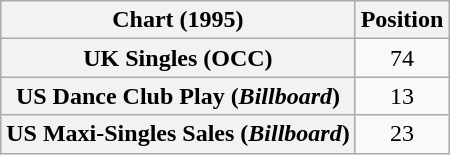<table class="wikitable sortable plainrowheaders" style="text-align:center">
<tr>
<th>Chart (1995)</th>
<th>Position</th>
</tr>
<tr>
<th scope="row">UK Singles (OCC)</th>
<td>74</td>
</tr>
<tr>
<th scope="row">US Dance Club Play (<em>Billboard</em>)</th>
<td>13</td>
</tr>
<tr>
<th scope="row">US Maxi-Singles Sales (<em>Billboard</em>)</th>
<td>23</td>
</tr>
</table>
